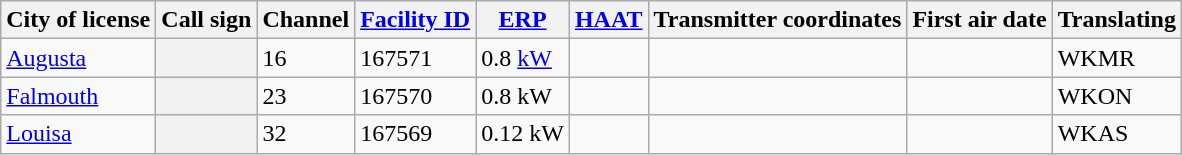<table class="wikitable">
<tr>
<th scope="col">City of license</th>
<th scope = "col">Call sign</th>
<th scope = "col">Channel</th>
<th scope = "col"><a href='#'>Facility ID</a></th>
<th scope = "col"><a href='#'>ERP</a></th>
<th scope = "col"><a href='#'>HAAT</a></th>
<th scope = "col">Transmitter coordinates</th>
<th>First air date</th>
<th>Translating</th>
</tr>
<tr>
<td><a href='#'>Augusta</a></td>
<th></th>
<td>16</td>
<td>167571</td>
<td>0.8 <a href='#'>kW</a></td>
<td></td>
<td></td>
<td></td>
<td>WKMR</td>
</tr>
<tr>
<td><a href='#'>Falmouth</a></td>
<th></th>
<td>23</td>
<td>167570</td>
<td>0.8 kW</td>
<td></td>
<td></td>
<td></td>
<td>WKON</td>
</tr>
<tr>
<td><a href='#'>Louisa</a></td>
<th></th>
<td>32</td>
<td>167569</td>
<td>0.12 kW</td>
<td></td>
<td></td>
<td></td>
<td>WKAS</td>
</tr>
</table>
